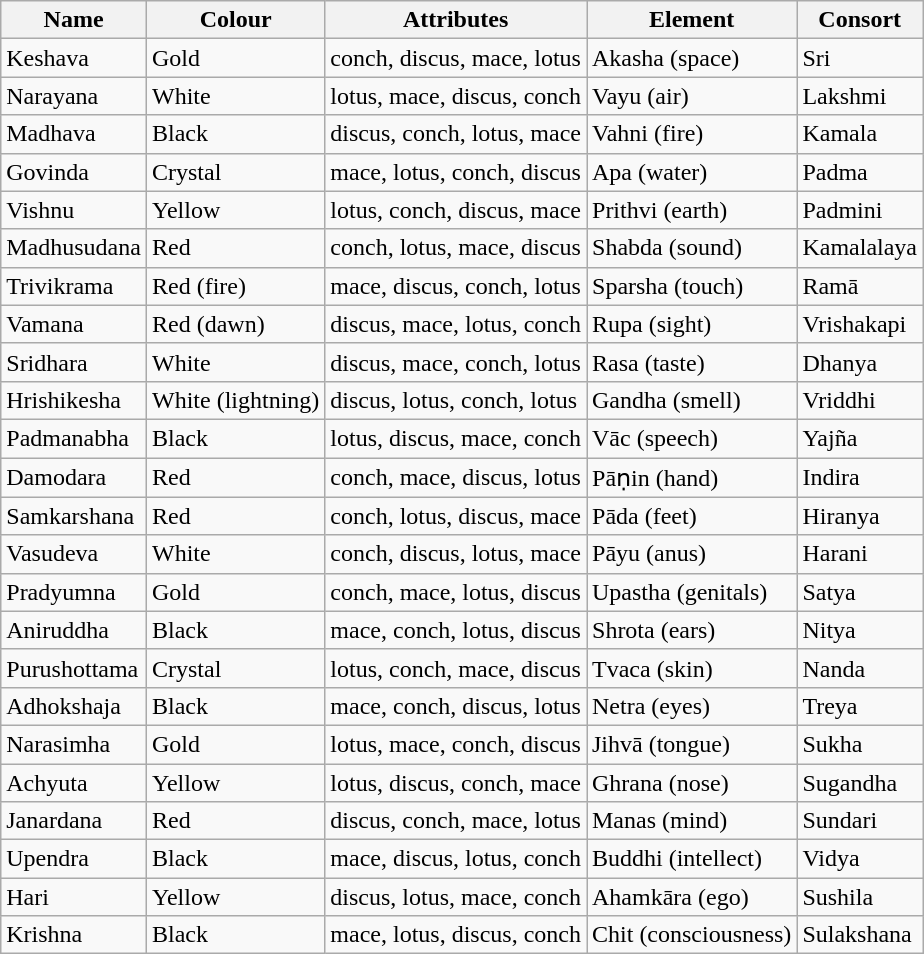<table class="wikitable">
<tr>
<th>Name</th>
<th>Colour</th>
<th>Attributes</th>
<th>Element</th>
<th>Consort</th>
</tr>
<tr>
<td>Keshava</td>
<td>Gold</td>
<td>conch, discus, mace, lotus</td>
<td>Akasha (space)</td>
<td>Sri</td>
</tr>
<tr>
<td>Narayana</td>
<td>White</td>
<td>lotus, mace, discus, conch</td>
<td>Vayu (air)</td>
<td>Lakshmi</td>
</tr>
<tr>
<td>Madhava</td>
<td>Black</td>
<td>discus, conch, lotus, mace</td>
<td>Vahni (fire)</td>
<td>Kamala</td>
</tr>
<tr>
<td>Govinda</td>
<td>Crystal</td>
<td>mace, lotus, conch, discus</td>
<td>Apa (water)</td>
<td>Padma</td>
</tr>
<tr>
<td>Vishnu</td>
<td>Yellow</td>
<td>lotus, conch, discus, mace</td>
<td>Prithvi (earth)</td>
<td>Padmini</td>
</tr>
<tr>
<td>Madhusudana</td>
<td>Red</td>
<td>conch, lotus, mace, discus</td>
<td>Shabda (sound)</td>
<td>Kamalalaya</td>
</tr>
<tr>
<td>Trivikrama</td>
<td>Red (fire)</td>
<td>mace, discus, conch, lotus</td>
<td>Sparsha (touch)</td>
<td>Ramā</td>
</tr>
<tr>
<td>Vamana</td>
<td>Red (dawn)</td>
<td>discus, mace, lotus, conch</td>
<td>Rupa (sight)</td>
<td>Vrishakapi</td>
</tr>
<tr>
<td>Sridhara</td>
<td>White</td>
<td>discus, mace, conch, lotus</td>
<td>Rasa (taste)</td>
<td>Dhanya</td>
</tr>
<tr>
<td>Hrishikesha</td>
<td>White (lightning)</td>
<td>discus, lotus, conch, lotus</td>
<td>Gandha (smell)</td>
<td>Vriddhi</td>
</tr>
<tr>
<td>Padmanabha</td>
<td>Black</td>
<td>lotus, discus, mace, conch</td>
<td>Vāc (speech)</td>
<td>Yajña</td>
</tr>
<tr>
<td>Damodara</td>
<td>Red</td>
<td>conch, mace, discus, lotus</td>
<td>Pāṇin (hand)</td>
<td>Indira</td>
</tr>
<tr>
<td>Samkarshana</td>
<td>Red</td>
<td>conch, lotus, discus, mace</td>
<td>Pāda (feet)</td>
<td>Hiranya</td>
</tr>
<tr>
<td>Vasudeva</td>
<td>White</td>
<td>conch, discus, lotus, mace</td>
<td>Pāyu (anus)</td>
<td>Harani</td>
</tr>
<tr>
<td>Pradyumna</td>
<td>Gold</td>
<td>conch, mace, lotus, discus</td>
<td>Upastha (genitals)</td>
<td>Satya</td>
</tr>
<tr>
<td>Aniruddha</td>
<td>Black</td>
<td>mace, conch, lotus, discus</td>
<td>Shrota (ears)</td>
<td>Nitya</td>
</tr>
<tr>
<td>Purushottama</td>
<td>Crystal</td>
<td>lotus, conch, mace, discus</td>
<td>Tvaca (skin)</td>
<td>Nanda</td>
</tr>
<tr>
<td>Adhokshaja</td>
<td>Black</td>
<td>mace, conch, discus, lotus</td>
<td>Netra (eyes)</td>
<td>Treya</td>
</tr>
<tr>
<td>Narasimha</td>
<td>Gold</td>
<td>lotus, mace, conch, discus</td>
<td>Jihvā (tongue)</td>
<td>Sukha</td>
</tr>
<tr>
<td>Achyuta</td>
<td>Yellow</td>
<td>lotus, discus, conch, mace</td>
<td>Ghrana (nose)</td>
<td>Sugandha</td>
</tr>
<tr>
<td>Janardana</td>
<td>Red</td>
<td>discus, conch, mace, lotus</td>
<td>Manas (mind)</td>
<td>Sundari</td>
</tr>
<tr>
<td>Upendra</td>
<td>Black</td>
<td>mace, discus, lotus, conch</td>
<td>Buddhi (intellect)</td>
<td>Vidya</td>
</tr>
<tr>
<td>Hari</td>
<td>Yellow</td>
<td>discus, lotus, mace, conch</td>
<td>Ahamkāra (ego)</td>
<td>Sushila</td>
</tr>
<tr>
<td>Krishna</td>
<td>Black</td>
<td>mace, lotus, discus, conch</td>
<td>Chit (consciousness)</td>
<td>Sulakshana</td>
</tr>
</table>
